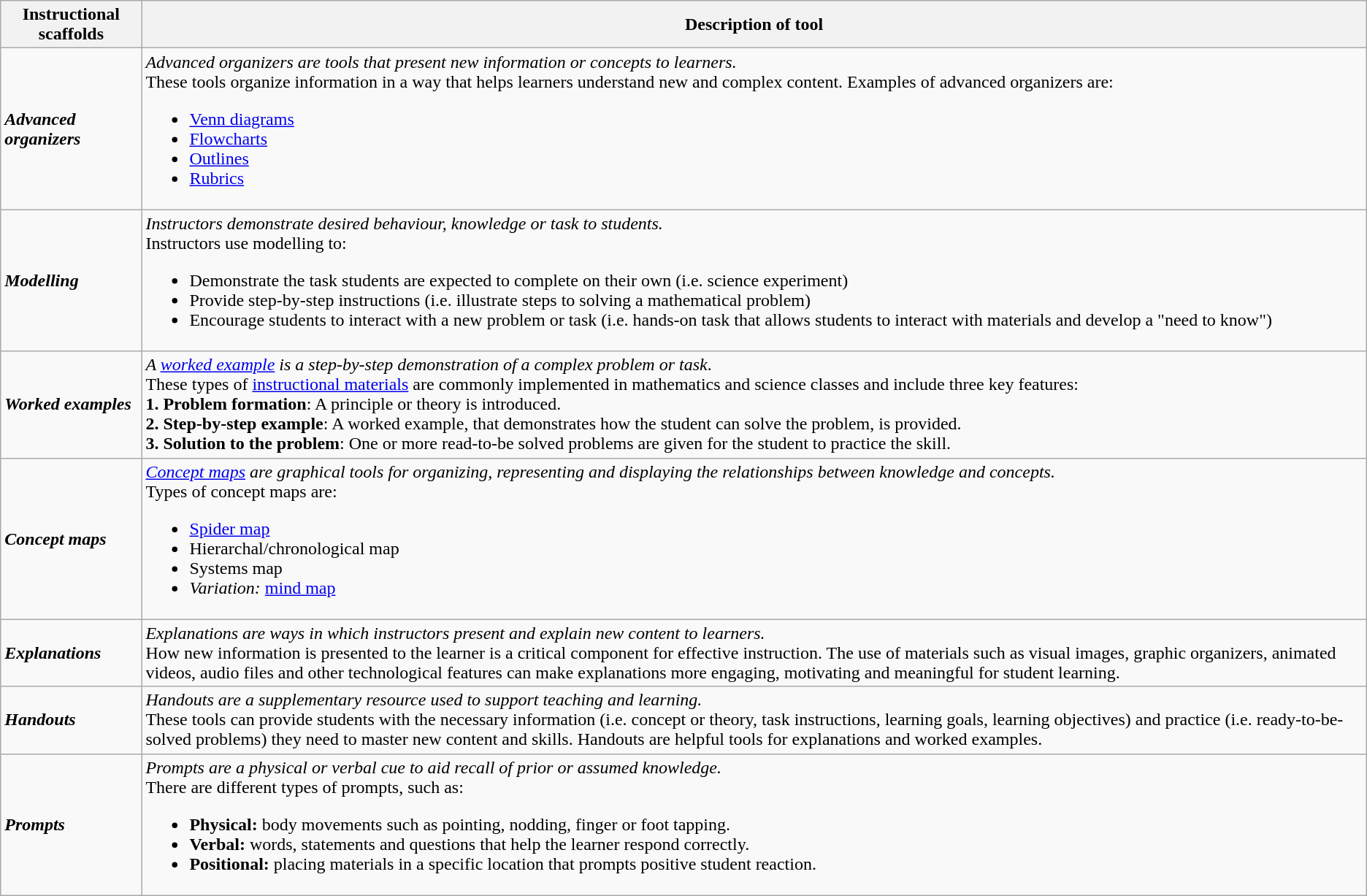<table class="wikitable">
<tr>
<th>Instructional scaffolds</th>
<th>Description of tool</th>
</tr>
<tr>
<td><strong><em>Advanced organizers</em></strong></td>
<td><em>Advanced organizers are tools that present new information or concepts to learners.</em><br>These tools organize information in a way that helps learners understand new and complex content. Examples of advanced organizers are:<ul><li><a href='#'>Venn diagrams</a></li><li><a href='#'>Flowcharts</a></li><li><a href='#'>Outlines</a></li><li><a href='#'>Rubrics</a></li></ul></td>
</tr>
<tr>
<td><strong><em>Modelling</em></strong></td>
<td><em>Instructors demonstrate desired behaviour, knowledge or task to students.</em><br>Instructors use modelling to:<ul><li>Demonstrate the task students are expected to complete on their own (i.e. science experiment)</li><li>Provide step-by-step instructions (i.e. illustrate steps to solving a mathematical problem)</li><li>Encourage students to interact with a new problem or task (i.e. hands-on task that allows students to interact with materials and develop a "need to know")</li></ul></td>
</tr>
<tr>
<td><strong><em>Worked examples</em></strong></td>
<td><em>A <a href='#'>worked example</a> is a step-by-step demonstration of a complex problem or task</em>.<br>These types of <a href='#'>instructional materials</a> are commonly implemented in mathematics and science classes and include three key features:<br><strong>1. Problem formation</strong>: A principle or theory is introduced.<br><strong>2. Step-by-step example</strong>: A worked example, that demonstrates how the student can solve the problem, is provided.<br><strong>3. Solution to the problem</strong>: One or more read-to-be solved problems are given for the student to practice the skill.</td>
</tr>
<tr>
<td><strong><em>Concept maps</em></strong></td>
<td><em><a href='#'>Concept maps</a> are graphical tools for organizing, representing and displaying the relationships between knowledge and concepts.</em><br>Types of concept maps are:<ul><li><a href='#'>Spider map</a></li><li>Hierarchal/chronological map</li><li>Systems map</li><li><em>Variation:</em> <a href='#'>mind map</a></li></ul></td>
</tr>
<tr>
<td><strong><em>Explanations</em></strong></td>
<td><em>Explanations are ways in which instructors present and explain new content to learners.</em><br>How new information is presented to the learner is a critical component for effective instruction. The use of materials such as visual images, graphic organizers, animated videos, audio files and other technological features can make explanations more engaging, motivating and meaningful for student learning.</td>
</tr>
<tr>
<td><strong><em>Handouts</em></strong></td>
<td><em>Handouts are a supplementary resource used to support teaching and learning.</em><br>These tools can provide students with the necessary information (i.e. concept or theory, task instructions, learning goals, learning objectives) and practice (i.e. ready-to-be-solved problems) they need to master new content and skills. Handouts are helpful tools for explanations and worked examples.</td>
</tr>
<tr>
<td><strong><em>Prompts</em></strong></td>
<td><em>Prompts are a physical or verbal cue to aid recall of prior or assumed knowledge.</em><br>There are different types of prompts, such as:<ul><li><strong>Physical:</strong> body movements such as pointing, nodding, finger or foot tapping.</li><li><strong>Verbal:</strong> words, statements and questions that help the learner respond correctly.</li><li><strong>Positional:</strong> placing materials in a specific location that prompts positive student reaction.</li></ul></td>
</tr>
</table>
